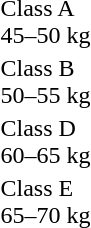<table>
<tr>
<td rowspan=2>Class A <br> 45–50 kg</td>
<td rowspan=2></td>
<td rowspan=2></td>
<td></td>
</tr>
<tr>
<td></td>
</tr>
<tr>
<td rowspan=2>Class B <br> 50–55 kg</td>
<td rowspan=2></td>
<td rowspan=2></td>
<td></td>
</tr>
<tr>
<td></td>
</tr>
<tr>
<td rowspan=2>Class D <br> 60–65 kg</td>
<td rowspan=2></td>
<td rowspan=2></td>
<td></td>
</tr>
<tr>
<td></td>
</tr>
<tr>
<td rowspan=2>Class E <br> 65–70 kg</td>
<td rowspan=2></td>
<td rowspan=2></td>
<td></td>
</tr>
<tr>
<td></td>
</tr>
</table>
